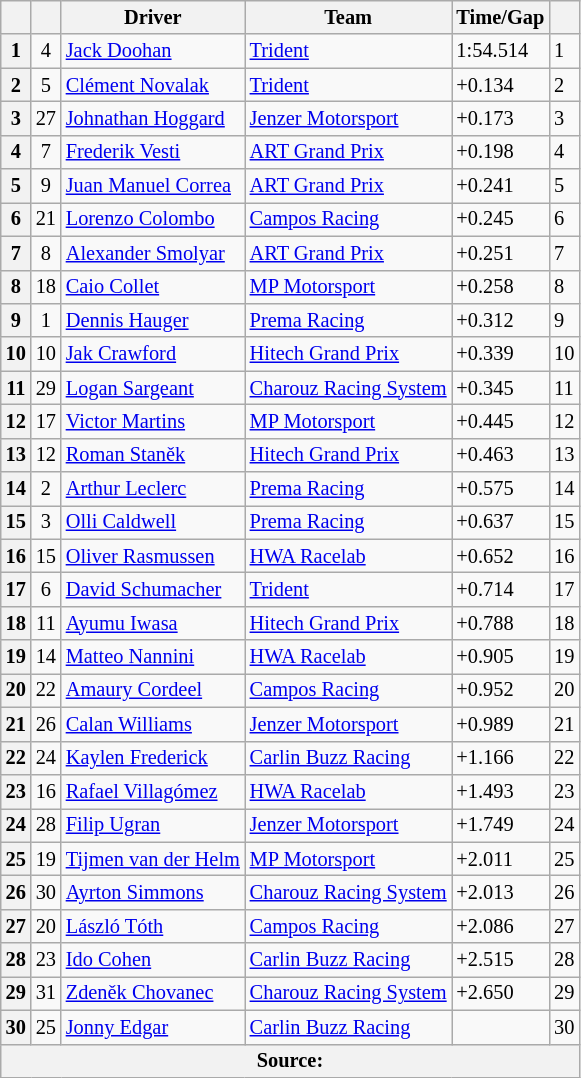<table class="wikitable" style="font-size:85%">
<tr>
<th></th>
<th></th>
<th>Driver</th>
<th>Team</th>
<th>Time/Gap</th>
<th></th>
</tr>
<tr>
<th>1</th>
<td align="center">4</td>
<td> <a href='#'>Jack Doohan</a></td>
<td><a href='#'>Trident</a></td>
<td>1:54.514</td>
<td>1</td>
</tr>
<tr>
<th>2</th>
<td align="center">5</td>
<td> <a href='#'>Clément Novalak</a></td>
<td><a href='#'>Trident</a></td>
<td>+0.134</td>
<td>2</td>
</tr>
<tr>
<th>3</th>
<td align="center">27</td>
<td> <a href='#'>Johnathan Hoggard</a></td>
<td><a href='#'>Jenzer Motorsport</a></td>
<td>+0.173</td>
<td>3</td>
</tr>
<tr>
<th>4</th>
<td align="center">7</td>
<td> <a href='#'>Frederik Vesti</a></td>
<td><a href='#'>ART Grand Prix</a></td>
<td>+0.198</td>
<td>4</td>
</tr>
<tr>
<th>5</th>
<td align="center">9</td>
<td> <a href='#'>Juan Manuel Correa</a></td>
<td><a href='#'>ART Grand Prix</a></td>
<td>+0.241</td>
<td>5</td>
</tr>
<tr>
<th>6</th>
<td align="center">21</td>
<td> <a href='#'>Lorenzo Colombo</a></td>
<td><a href='#'>Campos Racing</a></td>
<td>+0.245</td>
<td>6</td>
</tr>
<tr>
<th>7</th>
<td align="center">8</td>
<td> <a href='#'>Alexander Smolyar</a></td>
<td><a href='#'>ART Grand Prix</a></td>
<td>+0.251</td>
<td>7</td>
</tr>
<tr>
<th>8</th>
<td align="center">18</td>
<td> <a href='#'>Caio Collet</a></td>
<td><a href='#'>MP Motorsport</a></td>
<td>+0.258</td>
<td>8</td>
</tr>
<tr>
<th>9</th>
<td align="center">1</td>
<td> <a href='#'>Dennis Hauger</a></td>
<td><a href='#'>Prema Racing</a></td>
<td>+0.312</td>
<td>9</td>
</tr>
<tr>
<th>10</th>
<td align="center">10</td>
<td> <a href='#'>Jak Crawford</a></td>
<td><a href='#'>Hitech Grand Prix</a></td>
<td>+0.339</td>
<td>10</td>
</tr>
<tr>
<th>11</th>
<td align="center">29</td>
<td> <a href='#'>Logan Sargeant</a></td>
<td><a href='#'>Charouz Racing System</a></td>
<td>+0.345</td>
<td>11</td>
</tr>
<tr>
<th>12</th>
<td align="center">17</td>
<td> <a href='#'>Victor Martins</a></td>
<td><a href='#'>MP Motorsport</a></td>
<td>+0.445</td>
<td>12</td>
</tr>
<tr>
<th>13</th>
<td align="center">12</td>
<td> <a href='#'>Roman Staněk</a></td>
<td><a href='#'>Hitech Grand Prix</a></td>
<td>+0.463</td>
<td>13</td>
</tr>
<tr>
<th>14</th>
<td align="center">2</td>
<td> <a href='#'>Arthur Leclerc</a></td>
<td><a href='#'>Prema Racing</a></td>
<td>+0.575</td>
<td>14</td>
</tr>
<tr>
<th>15</th>
<td align="center">3</td>
<td> <a href='#'>Olli Caldwell</a></td>
<td><a href='#'>Prema Racing</a></td>
<td>+0.637</td>
<td>15</td>
</tr>
<tr>
<th>16</th>
<td align="center">15</td>
<td> <a href='#'>Oliver Rasmussen</a></td>
<td><a href='#'>HWA Racelab</a></td>
<td>+0.652</td>
<td>16</td>
</tr>
<tr>
<th>17</th>
<td align="center">6</td>
<td> <a href='#'>David Schumacher</a></td>
<td><a href='#'>Trident</a></td>
<td>+0.714</td>
<td>17</td>
</tr>
<tr>
<th>18</th>
<td align="center">11</td>
<td> <a href='#'>Ayumu Iwasa</a></td>
<td><a href='#'>Hitech Grand Prix</a></td>
<td>+0.788</td>
<td>18</td>
</tr>
<tr>
<th>19</th>
<td align="center">14</td>
<td> <a href='#'>Matteo Nannini</a></td>
<td><a href='#'>HWA Racelab</a></td>
<td>+0.905</td>
<td>19</td>
</tr>
<tr>
<th>20</th>
<td align="center">22</td>
<td> <a href='#'>Amaury Cordeel</a></td>
<td><a href='#'>Campos Racing</a></td>
<td>+0.952</td>
<td>20</td>
</tr>
<tr>
<th>21</th>
<td align="center">26</td>
<td> <a href='#'>Calan Williams</a></td>
<td><a href='#'>Jenzer Motorsport</a></td>
<td>+0.989</td>
<td>21</td>
</tr>
<tr>
<th>22</th>
<td align="center">24</td>
<td> <a href='#'>Kaylen Frederick</a></td>
<td><a href='#'>Carlin Buzz Racing</a></td>
<td>+1.166</td>
<td>22</td>
</tr>
<tr>
<th>23</th>
<td align="center">16</td>
<td> <a href='#'>Rafael Villagómez</a></td>
<td><a href='#'>HWA Racelab</a></td>
<td>+1.493</td>
<td>23</td>
</tr>
<tr>
<th>24</th>
<td align="center">28</td>
<td> <a href='#'>Filip Ugran</a></td>
<td><a href='#'>Jenzer Motorsport</a></td>
<td>+1.749</td>
<td>24</td>
</tr>
<tr>
<th>25</th>
<td align="center">19</td>
<td> <a href='#'>Tijmen van der Helm</a></td>
<td><a href='#'>MP Motorsport</a></td>
<td>+2.011</td>
<td>25</td>
</tr>
<tr>
<th>26</th>
<td align="center">30</td>
<td> <a href='#'>Ayrton Simmons</a></td>
<td><a href='#'>Charouz Racing System</a></td>
<td>+2.013</td>
<td>26</td>
</tr>
<tr>
<th>27</th>
<td align="center">20</td>
<td> <a href='#'>László Tóth</a></td>
<td><a href='#'>Campos Racing</a></td>
<td>+2.086</td>
<td>27</td>
</tr>
<tr>
<th>28</th>
<td align="center">23</td>
<td> <a href='#'>Ido Cohen</a></td>
<td><a href='#'>Carlin Buzz Racing</a></td>
<td>+2.515</td>
<td>28</td>
</tr>
<tr>
<th>29</th>
<td align="center">31</td>
<td> <a href='#'>Zdeněk Chovanec</a></td>
<td><a href='#'>Charouz Racing System</a></td>
<td>+2.650</td>
<td>29</td>
</tr>
<tr>
<th>30</th>
<td align="center">25</td>
<td> <a href='#'>Jonny Edgar</a></td>
<td><a href='#'>Carlin Buzz Racing</a></td>
<td></td>
<td>30</td>
</tr>
<tr>
<th colspan="6">Source:</th>
</tr>
</table>
